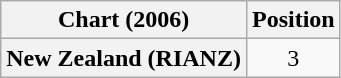<table class="wikitable plainrowheaders" style="text-align:center">
<tr>
<th>Chart (2006)</th>
<th>Position</th>
</tr>
<tr>
<th scope="row">New Zealand (RIANZ)</th>
<td>3</td>
</tr>
</table>
